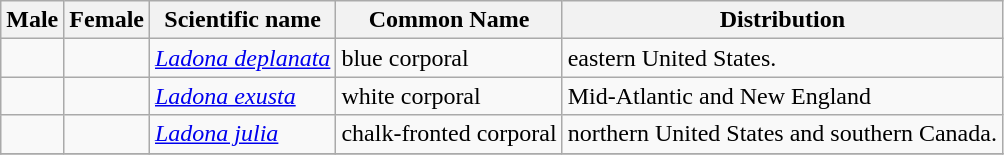<table class="wikitable">
<tr>
<th>Male</th>
<th>Female</th>
<th>Scientific name</th>
<th>Common Name</th>
<th>Distribution</th>
</tr>
<tr>
<td></td>
<td></td>
<td><em><a href='#'>Ladona deplanata</a></em> </td>
<td>blue corporal</td>
<td>eastern United States.</td>
</tr>
<tr>
<td></td>
<td></td>
<td><em><a href='#'>Ladona exusta</a></em> </td>
<td>white corporal</td>
<td>Mid-Atlantic and New England</td>
</tr>
<tr>
<td></td>
<td></td>
<td><em><a href='#'>Ladona julia</a></em> </td>
<td>chalk-fronted corporal</td>
<td>northern United States and southern Canada.</td>
</tr>
<tr>
</tr>
</table>
